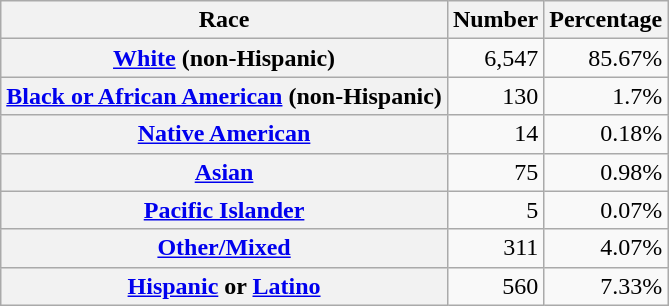<table class="wikitable" style="text-align:right">
<tr>
<th scope="col">Race</th>
<th scope="col">Number</th>
<th scope="col">Percentage</th>
</tr>
<tr>
<th scope="row"><a href='#'>White</a> (non-Hispanic)</th>
<td>6,547</td>
<td>85.67%</td>
</tr>
<tr>
<th scope="row"><a href='#'>Black or African American</a> (non-Hispanic)</th>
<td>130</td>
<td>1.7%</td>
</tr>
<tr>
<th scope="row"><a href='#'>Native American</a></th>
<td>14</td>
<td>0.18%</td>
</tr>
<tr>
<th scope="row"><a href='#'>Asian</a></th>
<td>75</td>
<td>0.98%</td>
</tr>
<tr>
<th scope="row"><a href='#'>Pacific Islander</a></th>
<td>5</td>
<td>0.07%</td>
</tr>
<tr>
<th scope="row"><a href='#'>Other/Mixed</a></th>
<td>311</td>
<td>4.07%</td>
</tr>
<tr>
<th scope="row"><a href='#'>Hispanic</a> or <a href='#'>Latino</a></th>
<td>560</td>
<td>7.33%</td>
</tr>
</table>
